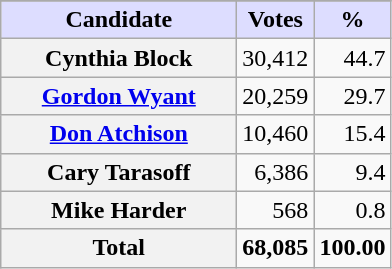<table class="wikitable sortable plainrowheaders">
<tr style="background-color:#00594E">
</tr>
<tr>
<th scope="col" style="background:#ddf; width:150px;">Candidate</th>
<th scope="col" style="background:#ddf;">Votes</th>
<th scope="col" style="background:#ddf;">%</th>
</tr>
<tr>
<th scope="row"><strong>Cynthia Block</strong></th>
<td align="right">30,412</td>
<td align="right">44.7</td>
</tr>
<tr>
<th scope="row"><a href='#'>Gordon Wyant</a></th>
<td align="right">20,259</td>
<td align="right">29.7</td>
</tr>
<tr>
<th scope="row"><a href='#'>Don Atchison</a></th>
<td align="right">10,460</td>
<td align="right">15.4</td>
</tr>
<tr>
<th scope="row">Cary Tarasoff</th>
<td align="right">6,386</td>
<td align="right">9.4</td>
</tr>
<tr>
<th scope="row">Mike Harder</th>
<td align="right">568</td>
<td align="right">0.8</td>
</tr>
<tr>
<th scope="row"><strong>Total</strong></th>
<td align="right"><strong>68,085</strong></td>
<td align="right"><strong>100.00</strong></td>
</tr>
</table>
